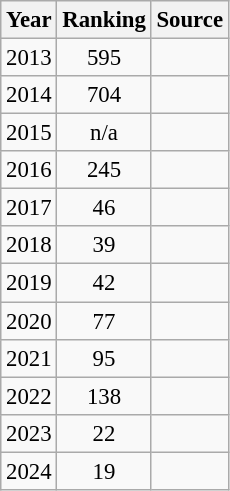<table class="wikitable" style="text-align:center; font-size: 95%;">
<tr>
<th>Year</th>
<th>Ranking</th>
<th>Source</th>
</tr>
<tr>
<td>2013</td>
<td>595</td>
<td></td>
</tr>
<tr>
<td>2014</td>
<td>704</td>
<td></td>
</tr>
<tr>
<td>2015</td>
<td>n/a</td>
<td></td>
</tr>
<tr>
<td>2016</td>
<td>245</td>
<td></td>
</tr>
<tr>
<td>2017</td>
<td>46</td>
<td></td>
</tr>
<tr>
<td>2018</td>
<td>39</td>
<td></td>
</tr>
<tr>
<td>2019</td>
<td>42</td>
<td></td>
</tr>
<tr>
<td>2020</td>
<td>77</td>
<td></td>
</tr>
<tr>
<td>2021</td>
<td>95</td>
<td></td>
</tr>
<tr>
<td>2022</td>
<td>138</td>
<td></td>
</tr>
<tr>
<td>2023</td>
<td>22</td>
<td></td>
</tr>
<tr>
<td>2024</td>
<td>19</td>
<td></td>
</tr>
</table>
